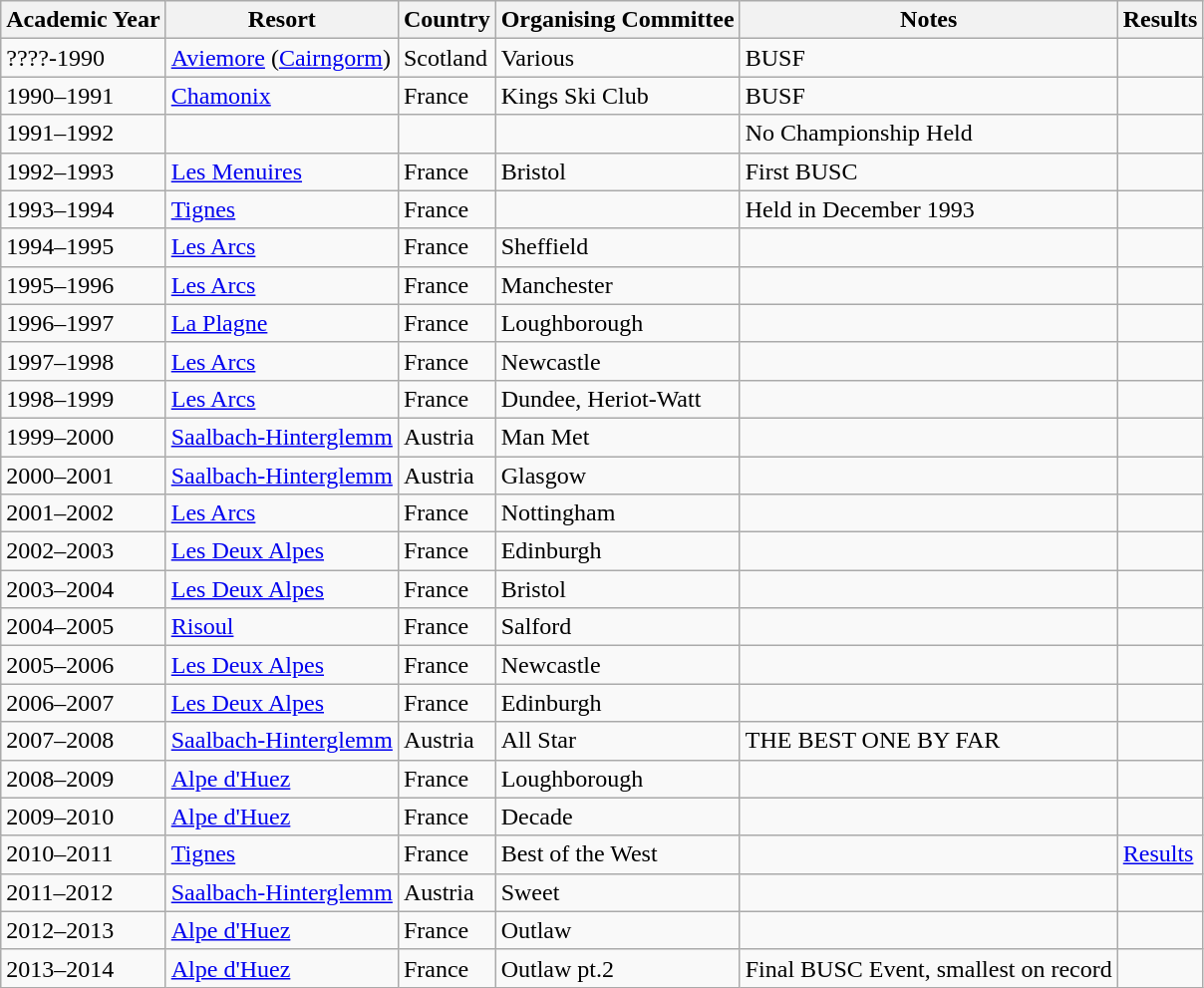<table class="wikitable">
<tr>
<th>Academic Year</th>
<th>Resort</th>
<th>Country</th>
<th>Organising Committee</th>
<th>Notes</th>
<th>Results</th>
</tr>
<tr>
<td>????-1990</td>
<td><a href='#'>Aviemore</a> (<a href='#'>Cairngorm</a>)</td>
<td>Scotland</td>
<td>Various</td>
<td>BUSF</td>
<td></td>
</tr>
<tr>
<td>1990–1991</td>
<td><a href='#'>Chamonix</a></td>
<td>France</td>
<td>Kings Ski Club</td>
<td>BUSF</td>
<td></td>
</tr>
<tr>
<td>1991–1992</td>
<td></td>
<td></td>
<td></td>
<td>No Championship Held</td>
<td></td>
</tr>
<tr>
<td>1992–1993</td>
<td><a href='#'>Les Menuires</a></td>
<td>France</td>
<td>Bristol</td>
<td>First BUSC</td>
<td></td>
</tr>
<tr>
<td>1993–1994</td>
<td><a href='#'>Tignes</a></td>
<td>France</td>
<td></td>
<td>Held in December 1993</td>
<td></td>
</tr>
<tr>
<td>1994–1995</td>
<td><a href='#'>Les Arcs</a></td>
<td>France</td>
<td>Sheffield</td>
<td></td>
<td></td>
</tr>
<tr>
<td>1995–1996</td>
<td><a href='#'>Les Arcs</a></td>
<td>France</td>
<td>Manchester</td>
<td></td>
<td></td>
</tr>
<tr>
<td>1996–1997</td>
<td><a href='#'>La Plagne</a></td>
<td>France</td>
<td>Loughborough</td>
<td></td>
<td></td>
</tr>
<tr>
<td>1997–1998</td>
<td><a href='#'>Les Arcs</a></td>
<td>France</td>
<td>Newcastle</td>
<td></td>
<td></td>
</tr>
<tr>
<td>1998–1999</td>
<td><a href='#'>Les Arcs</a></td>
<td>France</td>
<td>Dundee, Heriot-Watt</td>
<td></td>
<td></td>
</tr>
<tr>
<td>1999–2000</td>
<td><a href='#'>Saalbach-Hinterglemm</a></td>
<td>Austria</td>
<td>Man Met</td>
<td></td>
<td></td>
</tr>
<tr>
<td>2000–2001</td>
<td><a href='#'>Saalbach-Hinterglemm</a></td>
<td>Austria</td>
<td>Glasgow</td>
<td></td>
<td></td>
</tr>
<tr>
<td>2001–2002</td>
<td><a href='#'>Les Arcs</a></td>
<td>France</td>
<td>Nottingham</td>
<td></td>
<td></td>
</tr>
<tr>
<td>2002–2003</td>
<td><a href='#'>Les Deux Alpes</a></td>
<td>France</td>
<td>Edinburgh</td>
<td></td>
<td></td>
</tr>
<tr>
<td>2003–2004</td>
<td><a href='#'>Les Deux Alpes</a></td>
<td>France</td>
<td>Bristol</td>
<td></td>
<td></td>
</tr>
<tr>
<td>2004–2005</td>
<td><a href='#'>Risoul</a></td>
<td>France</td>
<td>Salford</td>
<td></td>
<td></td>
</tr>
<tr>
<td>2005–2006</td>
<td><a href='#'>Les Deux Alpes</a></td>
<td>France</td>
<td>Newcastle</td>
<td></td>
<td></td>
</tr>
<tr>
<td>2006–2007</td>
<td><a href='#'>Les Deux Alpes</a></td>
<td>France</td>
<td>Edinburgh</td>
<td></td>
<td></td>
</tr>
<tr>
<td>2007–2008</td>
<td><a href='#'>Saalbach-Hinterglemm</a></td>
<td>Austria</td>
<td>All Star</td>
<td>THE BEST ONE BY FAR</td>
<td></td>
</tr>
<tr>
<td>2008–2009</td>
<td><a href='#'>Alpe d'Huez</a></td>
<td>France</td>
<td>Loughborough</td>
<td></td>
<td></td>
</tr>
<tr>
<td>2009–2010</td>
<td><a href='#'>Alpe d'Huez</a></td>
<td>France</td>
<td>Decade</td>
<td></td>
<td></td>
</tr>
<tr>
<td>2010–2011</td>
<td><a href='#'>Tignes</a></td>
<td>France</td>
<td>Best of the West</td>
<td></td>
<td><a href='#'>Results</a></td>
</tr>
<tr>
<td>2011–2012</td>
<td><a href='#'>Saalbach-Hinterglemm</a></td>
<td>Austria</td>
<td>Sweet</td>
<td></td>
<td></td>
</tr>
<tr>
<td>2012–2013</td>
<td><a href='#'>Alpe d'Huez</a></td>
<td>France</td>
<td>Outlaw</td>
<td></td>
<td></td>
</tr>
<tr>
<td>2013–2014</td>
<td><a href='#'>Alpe d'Huez</a></td>
<td>France</td>
<td>Outlaw pt.2</td>
<td>Final BUSC Event, smallest on record</td>
<td></td>
</tr>
</table>
